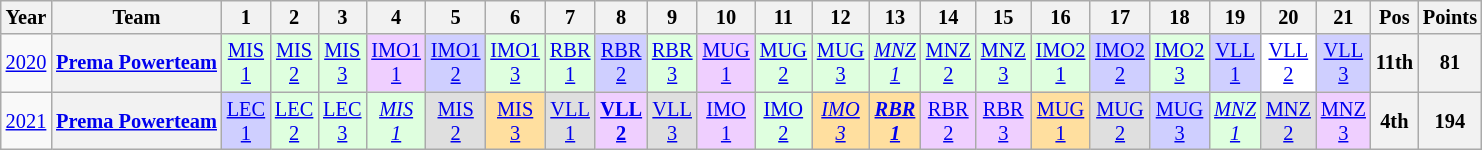<table class="wikitable" style="text-align:center; font-size:85%">
<tr>
<th>Year</th>
<th>Team</th>
<th>1</th>
<th>2</th>
<th>3</th>
<th>4</th>
<th>5</th>
<th>6</th>
<th>7</th>
<th>8</th>
<th>9</th>
<th>10</th>
<th>11</th>
<th>12</th>
<th>13</th>
<th>14</th>
<th>15</th>
<th>16</th>
<th>17</th>
<th>18</th>
<th>19</th>
<th>20</th>
<th>21</th>
<th>Pos</th>
<th>Points</th>
</tr>
<tr>
<td><a href='#'>2020</a></td>
<th nowrap><a href='#'>Prema Powerteam</a></th>
<td style="background:#DFFFDF;"><a href='#'>MIS<br>1</a><br></td>
<td style="background:#DFFFDF;"><a href='#'>MIS<br>2</a><br></td>
<td style="background:#DFFFDF;"><a href='#'>MIS<br>3</a><br></td>
<td style="background:#EFCFFF;"><a href='#'>IMO1<br>1</a><br></td>
<td style="background:#CFCFFF;"><a href='#'>IMO1<br>2</a><br></td>
<td style="background:#DFFFDF;"><a href='#'>IMO1<br>3</a><br></td>
<td style="background:#DFFFDF;"><a href='#'>RBR<br>1</a><br></td>
<td style="background:#CFCFFF;"><a href='#'>RBR<br>2</a><br></td>
<td style="background:#DFFFDF;"><a href='#'>RBR<br>3</a><br></td>
<td style="background:#EFCFFF;"><a href='#'>MUG<br>1</a><br></td>
<td style="background:#DFFFDF;"><a href='#'>MUG<br>2</a><br></td>
<td style="background:#DFFFDF;"><a href='#'>MUG<br>3</a><br></td>
<td style="background:#DFFFDF;"><em><a href='#'>MNZ<br>1</a></em><br></td>
<td style="background:#DFFFDF;"><a href='#'>MNZ<br>2</a><br></td>
<td style="background:#DFFFDF;"><a href='#'>MNZ<br>3</a><br></td>
<td style="background:#DFFFDF;"><a href='#'>IMO2<br>1</a><br></td>
<td style="background:#CFCFFF;"><a href='#'>IMO2<br>2</a><br></td>
<td style="background:#DFFFDF;"><a href='#'>IMO2<br>3</a><br></td>
<td style="background:#CFCFFF;"><a href='#'>VLL<br>1</a><br></td>
<td style="background:#FFFFFF;"><a href='#'>VLL<br>2</a><br></td>
<td style="background:#CFCFFF;"><a href='#'>VLL<br>3</a><br></td>
<th>11th</th>
<th>81</th>
</tr>
<tr>
<td><a href='#'>2021</a></td>
<th nowrap><a href='#'>Prema Powerteam</a></th>
<td style="background:#CFCFFF;"><a href='#'>LEC<br>1</a><br></td>
<td style="background:#DFFFDF;"><a href='#'>LEC<br>2</a><br></td>
<td style="background:#DFFFDF;"><a href='#'>LEC<br>3</a><br></td>
<td style="background:#DFFFDF;"><em><a href='#'>MIS<br>1</a></em><br></td>
<td style="background:#DFDFDF;"><a href='#'>MIS<br>2</a><br></td>
<td style="background:#FFDF9F;"><a href='#'>MIS<br>3</a><br></td>
<td style="background:#DFDFDF;"><a href='#'>VLL<br>1</a><br></td>
<td style="background:#EFCFFF;"><strong><a href='#'>VLL<br>2</a></strong><br></td>
<td style="background:#DFDFDF;"><a href='#'>VLL<br>3</a><br></td>
<td style="background:#EFCFFF;"><a href='#'>IMO<br>1</a><br></td>
<td style="background:#DFFFDF;"><a href='#'>IMO<br>2</a><br></td>
<td style="background:#FFDF9F;"><em><a href='#'>IMO<br>3</a></em><br></td>
<td style="background:#FFDF9F;"><strong><em><a href='#'>RBR<br>1</a></em></strong><br></td>
<td style="background:#EFCFFF;"><a href='#'>RBR<br>2</a><br></td>
<td style="background:#EFCFFF;"><a href='#'>RBR<br>3</a><br></td>
<td style="background:#FFDF9F;"><a href='#'>MUG<br>1</a><br></td>
<td style="background:#DFDFDF;"><a href='#'>MUG<br>2</a><br></td>
<td style="background:#CFCFFF;"><a href='#'>MUG<br>3</a><br></td>
<td style="background:#DFFFDF;"><em><a href='#'>MNZ<br>1</a></em><br></td>
<td style="background:#DFDFDF;"><a href='#'>MNZ<br>2</a><br></td>
<td style="background:#EFCFFF;"><a href='#'>MNZ<br>3</a><br></td>
<th>4th</th>
<th>194</th>
</tr>
</table>
